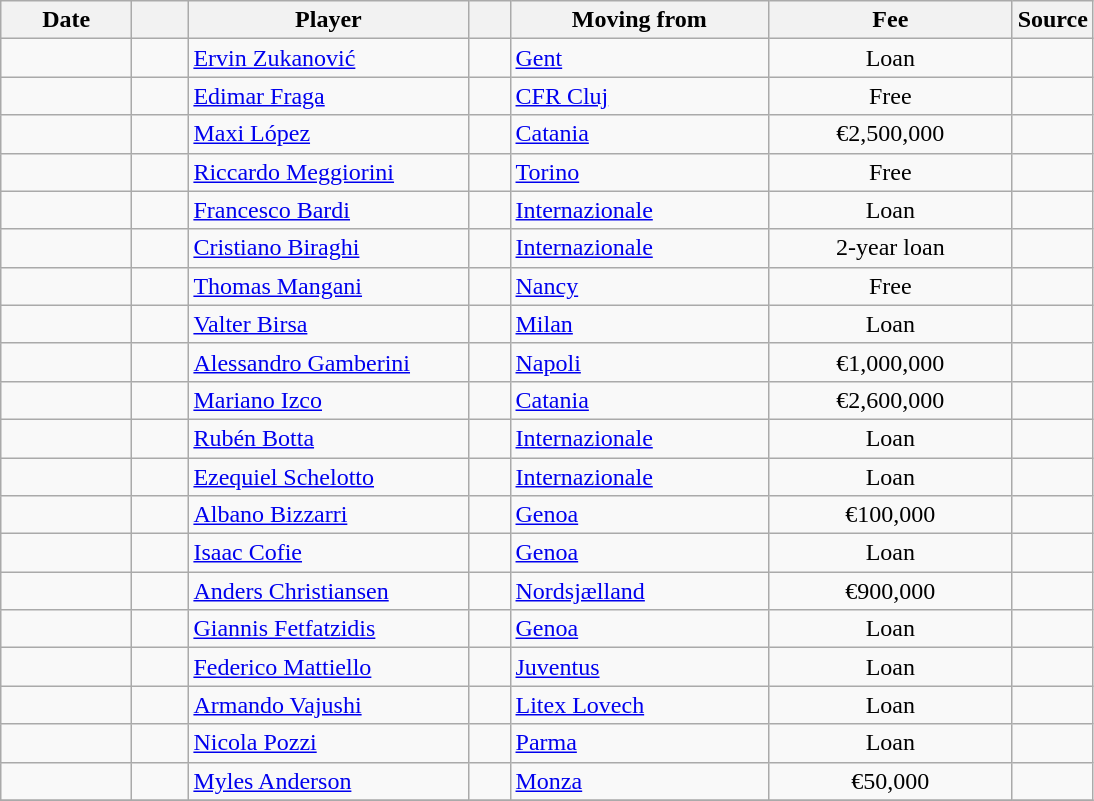<table class="wikitable sortable">
<tr>
<th style="width:80px;">Date</th>
<th style="width:30px;"></th>
<th style="width:180px;">Player</th>
<th style="width:20px;"></th>
<th style="width:165px;">Moving from</th>
<th style="width:155px;" class="unsortable">Fee</th>
<th style="width:20px;">Source</th>
</tr>
<tr>
<td></td>
<td align=center></td>
<td> <a href='#'>Ervin Zukanović</a></td>
<td align=center></td>
<td> <a href='#'>Gent</a></td>
<td align=center>Loan</td>
<td></td>
</tr>
<tr>
<td></td>
<td align=center></td>
<td> <a href='#'>Edimar Fraga</a></td>
<td align=center></td>
<td> <a href='#'>CFR Cluj</a></td>
<td align=center>Free</td>
<td></td>
</tr>
<tr>
<td></td>
<td align=center></td>
<td> <a href='#'>Maxi López</a></td>
<td align=center></td>
<td> <a href='#'>Catania</a></td>
<td align=center>€2,500,000</td>
<td></td>
</tr>
<tr>
<td></td>
<td align=center></td>
<td> <a href='#'>Riccardo Meggiorini</a></td>
<td align=center></td>
<td> <a href='#'>Torino</a></td>
<td align=center>Free</td>
<td></td>
</tr>
<tr>
<td></td>
<td align=center></td>
<td> <a href='#'>Francesco Bardi</a></td>
<td align=center></td>
<td> <a href='#'>Internazionale</a></td>
<td align=center>Loan</td>
<td></td>
</tr>
<tr>
<td></td>
<td align=center></td>
<td> <a href='#'>Cristiano Biraghi</a></td>
<td align=center></td>
<td> <a href='#'>Internazionale</a></td>
<td align=center>2-year loan</td>
<td></td>
</tr>
<tr>
<td></td>
<td align=center></td>
<td> <a href='#'>Thomas Mangani</a></td>
<td align=center></td>
<td> <a href='#'>Nancy</a></td>
<td align=center>Free</td>
<td></td>
</tr>
<tr>
<td></td>
<td align=center></td>
<td> <a href='#'>Valter Birsa</a></td>
<td align=center></td>
<td> <a href='#'>Milan</a></td>
<td align=center>Loan</td>
<td></td>
</tr>
<tr>
<td></td>
<td align=center></td>
<td> <a href='#'>Alessandro Gamberini</a></td>
<td align=center></td>
<td> <a href='#'>Napoli</a></td>
<td align=center>€1,000,000</td>
<td></td>
</tr>
<tr>
<td></td>
<td align=center></td>
<td> <a href='#'>Mariano Izco</a></td>
<td align=center></td>
<td> <a href='#'>Catania</a></td>
<td align=center>€2,600,000</td>
<td></td>
</tr>
<tr>
<td></td>
<td align=center></td>
<td> <a href='#'>Rubén Botta</a></td>
<td align=center></td>
<td> <a href='#'>Internazionale</a></td>
<td align=center>Loan</td>
<td></td>
</tr>
<tr>
<td></td>
<td align=center></td>
<td> <a href='#'>Ezequiel Schelotto</a></td>
<td align=center></td>
<td> <a href='#'>Internazionale</a></td>
<td align=center>Loan</td>
<td></td>
</tr>
<tr>
<td></td>
<td align=center></td>
<td> <a href='#'>Albano Bizzarri</a></td>
<td align=center></td>
<td> <a href='#'>Genoa</a></td>
<td align=center>€100,000</td>
<td></td>
</tr>
<tr>
<td></td>
<td align=center></td>
<td> <a href='#'>Isaac Cofie</a></td>
<td align=center></td>
<td> <a href='#'>Genoa</a></td>
<td align=center>Loan</td>
<td></td>
</tr>
<tr>
<td></td>
<td align=center></td>
<td> <a href='#'>Anders Christiansen</a></td>
<td align=center></td>
<td> <a href='#'>Nordsjælland</a></td>
<td align=center>€900,000</td>
<td></td>
</tr>
<tr>
<td></td>
<td align=center></td>
<td> <a href='#'>Giannis Fetfatzidis</a></td>
<td align=center></td>
<td> <a href='#'>Genoa</a></td>
<td align=center>Loan</td>
<td></td>
</tr>
<tr>
<td></td>
<td align=center></td>
<td> <a href='#'>Federico Mattiello</a></td>
<td align=center></td>
<td> <a href='#'>Juventus</a></td>
<td align=center>Loan</td>
<td></td>
</tr>
<tr>
<td></td>
<td align=center></td>
<td> <a href='#'>Armando Vajushi</a></td>
<td align=center></td>
<td> <a href='#'>Litex Lovech</a></td>
<td align=center>Loan</td>
<td></td>
</tr>
<tr>
<td></td>
<td align=center></td>
<td> <a href='#'>Nicola Pozzi</a></td>
<td align=center></td>
<td> <a href='#'>Parma</a></td>
<td align=center>Loan</td>
<td></td>
</tr>
<tr>
<td></td>
<td align=center></td>
<td> <a href='#'>Myles Anderson</a></td>
<td align=center></td>
<td> <a href='#'>Monza</a></td>
<td align=center>€50,000</td>
<td></td>
</tr>
<tr>
</tr>
</table>
